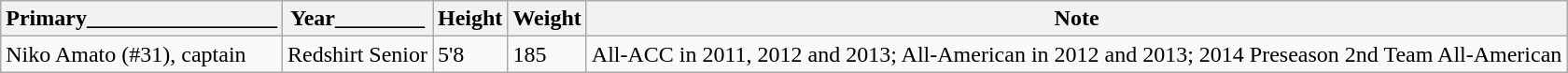<table class="wikitable">
<tr>
<th>Primary_________________</th>
<th>Year________</th>
<th>Height</th>
<th>Weight</th>
<th>Note</th>
</tr>
<tr>
<td>Niko Amato (#31), captain</td>
<td>Redshirt Senior</td>
<td>5'8</td>
<td>185</td>
<td>All-ACC in 2011, 2012 and 2013; All-American in 2012 and 2013; 2014 Preseason 2nd Team All-American</td>
</tr>
</table>
